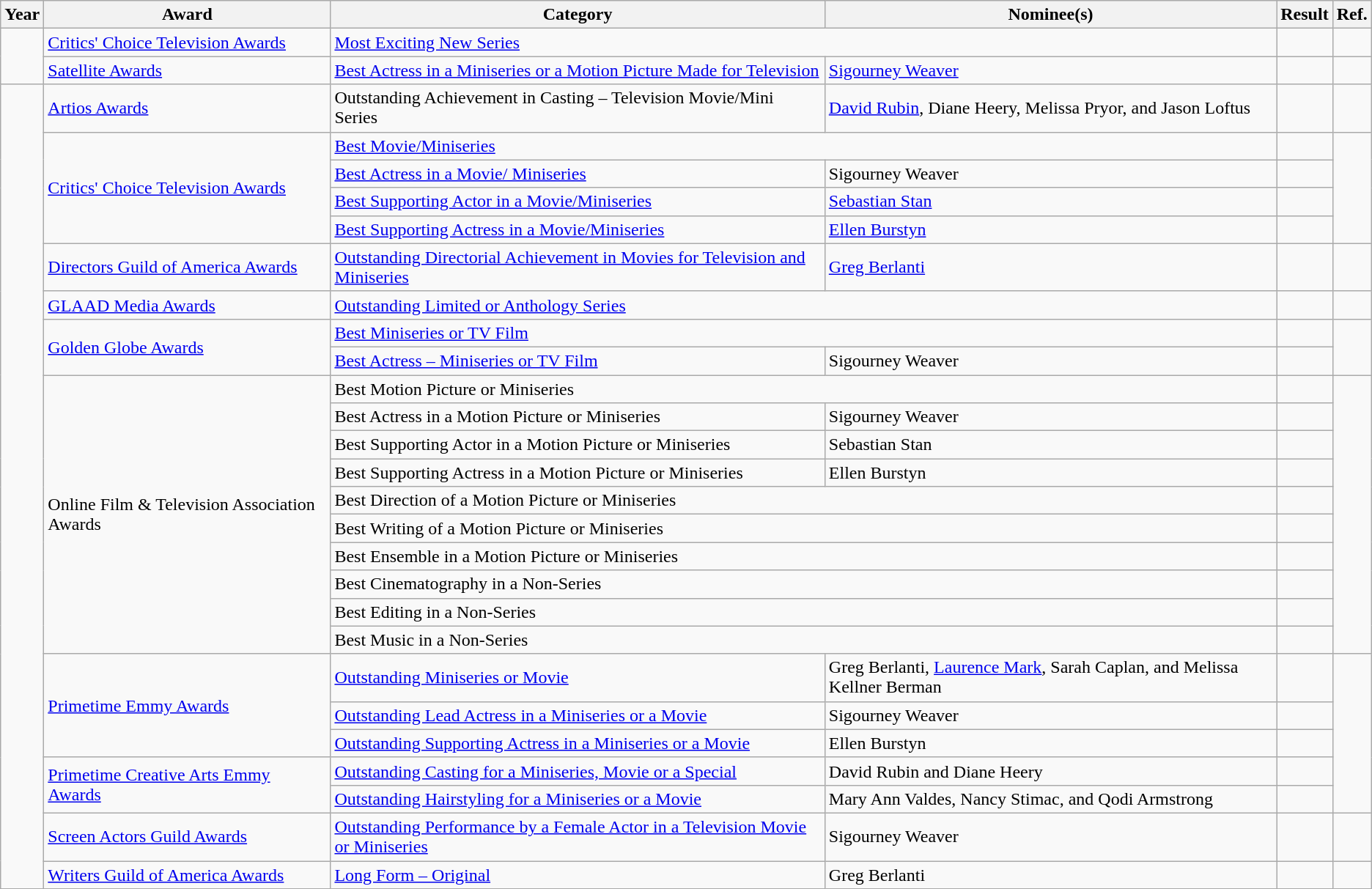<table class="wikitable sortable">
<tr>
<th>Year</th>
<th>Award</th>
<th>Category</th>
<th>Nominee(s)</th>
<th>Result</th>
<th>Ref.</th>
</tr>
<tr>
<td rowspan="2"></td>
<td><a href='#'>Critics' Choice Television Awards</a></td>
<td colspan="2"><a href='#'>Most Exciting New Series</a></td>
<td></td>
<td align="center"></td>
</tr>
<tr>
<td><a href='#'>Satellite Awards</a></td>
<td><a href='#'>Best Actress in a Miniseries or a Motion Picture Made for Television</a></td>
<td><a href='#'>Sigourney Weaver</a></td>
<td></td>
<td align="center"></td>
</tr>
<tr>
<td rowspan="51"></td>
<td><a href='#'>Artios Awards</a></td>
<td>Outstanding Achievement in Casting – Television Movie/Mini Series</td>
<td><a href='#'>David Rubin</a>, Diane Heery, Melissa Pryor, and Jason Loftus</td>
<td></td>
<td align="center"></td>
</tr>
<tr>
<td rowspan="4"><a href='#'>Critics' Choice Television Awards</a></td>
<td colspan="2"><a href='#'>Best Movie/Miniseries</a></td>
<td></td>
<td align="center" rowspan="4"></td>
</tr>
<tr>
<td><a href='#'>Best Actress in a Movie/ Miniseries</a></td>
<td>Sigourney Weaver</td>
<td></td>
</tr>
<tr>
<td><a href='#'>Best Supporting Actor in a Movie/Miniseries</a></td>
<td><a href='#'>Sebastian Stan</a></td>
<td></td>
</tr>
<tr>
<td><a href='#'>Best Supporting Actress in a Movie/Miniseries</a></td>
<td><a href='#'>Ellen Burstyn</a></td>
<td></td>
</tr>
<tr>
<td><a href='#'>Directors Guild of America Awards</a></td>
<td><a href='#'>Outstanding Directorial Achievement in Movies for Television and Miniseries</a></td>
<td><a href='#'>Greg Berlanti</a> </td>
<td></td>
<td align="center"></td>
</tr>
<tr>
<td><a href='#'>GLAAD Media Awards</a></td>
<td colspan="2"><a href='#'>Outstanding Limited or Anthology Series</a></td>
<td></td>
<td align="center"></td>
</tr>
<tr>
<td rowspan="2"><a href='#'>Golden Globe Awards</a></td>
<td colspan="2"><a href='#'>Best Miniseries or TV Film</a></td>
<td></td>
<td align="center" rowspan="2"></td>
</tr>
<tr>
<td><a href='#'>Best Actress – Miniseries or TV Film</a></td>
<td>Sigourney Weaver</td>
<td></td>
</tr>
<tr>
<td rowspan="10">Online Film & Television Association Awards</td>
<td colspan="2">Best Motion Picture or Miniseries</td>
<td></td>
<td align="center" rowspan="10"></td>
</tr>
<tr>
<td>Best Actress in a Motion Picture or Miniseries</td>
<td>Sigourney Weaver</td>
<td></td>
</tr>
<tr>
<td>Best Supporting Actor in a Motion Picture or Miniseries</td>
<td>Sebastian Stan</td>
<td></td>
</tr>
<tr>
<td>Best Supporting Actress in a Motion Picture or Miniseries</td>
<td>Ellen Burstyn</td>
<td></td>
</tr>
<tr>
<td colspan="2">Best Direction of a Motion Picture or Miniseries</td>
<td></td>
</tr>
<tr>
<td colspan="2">Best Writing of a Motion Picture or Miniseries</td>
<td></td>
</tr>
<tr>
<td colspan="2">Best Ensemble in a Motion Picture or Miniseries</td>
<td></td>
</tr>
<tr>
<td colspan="2">Best Cinematography in a Non-Series</td>
<td></td>
</tr>
<tr>
<td colspan="2">Best Editing in a Non-Series</td>
<td></td>
</tr>
<tr>
<td colspan="2">Best Music in a Non-Series</td>
<td></td>
</tr>
<tr>
<td rowspan="3"><a href='#'>Primetime Emmy Awards</a></td>
<td><a href='#'>Outstanding Miniseries or Movie</a></td>
<td>Greg Berlanti, <a href='#'>Laurence Mark</a>, Sarah Caplan, and Melissa Kellner Berman</td>
<td></td>
<td align="center" rowspan="5"></td>
</tr>
<tr>
<td><a href='#'>Outstanding Lead Actress in a Miniseries or a Movie</a></td>
<td>Sigourney Weaver</td>
<td></td>
</tr>
<tr>
<td><a href='#'>Outstanding Supporting Actress in a Miniseries or a Movie</a></td>
<td>Ellen Burstyn</td>
<td></td>
</tr>
<tr>
<td rowspan="2"><a href='#'>Primetime Creative Arts Emmy Awards</a></td>
<td><a href='#'>Outstanding Casting for a Miniseries, Movie or a Special</a></td>
<td>David Rubin and Diane Heery</td>
<td></td>
</tr>
<tr>
<td><a href='#'>Outstanding Hairstyling for a Miniseries or a Movie</a></td>
<td>Mary Ann Valdes, Nancy Stimac, and Qodi Armstrong</td>
<td></td>
</tr>
<tr>
<td><a href='#'>Screen Actors Guild Awards</a></td>
<td><a href='#'>Outstanding Performance by a Female Actor in a Television Movie or Miniseries</a></td>
<td>Sigourney Weaver</td>
<td></td>
<td align="center"></td>
</tr>
<tr>
<td><a href='#'>Writers Guild of America Awards</a></td>
<td><a href='#'>Long Form – Original</a></td>
<td>Greg Berlanti </td>
<td></td>
<td align="center"></td>
</tr>
</table>
